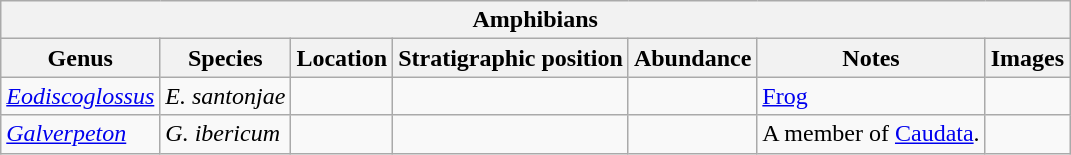<table class="wikitable" align="center">
<tr>
<th colspan="7" align="center"><strong>Amphibians</strong></th>
</tr>
<tr>
<th>Genus</th>
<th>Species</th>
<th>Location</th>
<th>Stratigraphic position</th>
<th>Abundance</th>
<th>Notes</th>
<th>Images</th>
</tr>
<tr>
<td><em><a href='#'>Eodiscoglossus</a></em></td>
<td><em>E. santonjae</em></td>
<td></td>
<td></td>
<td></td>
<td><a href='#'>Frog</a></td>
<td></td>
</tr>
<tr>
<td><em><a href='#'>Galverpeton</a></em></td>
<td><em>G. ibericum</em></td>
<td></td>
<td></td>
<td></td>
<td>A member of <a href='#'>Caudata</a>.</td>
<td></td>
</tr>
</table>
